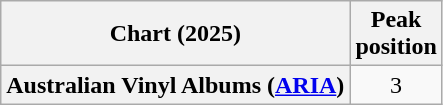<table class="wikitable sortable plainrowheaders" style="text-align:center">
<tr>
<th scope="col">Chart (2025)</th>
<th scope="col">Peak<br>position</th>
</tr>
<tr>
<th scope="row">Australian Vinyl Albums (<a href='#'>ARIA</a>)</th>
<td>3</td>
</tr>
</table>
